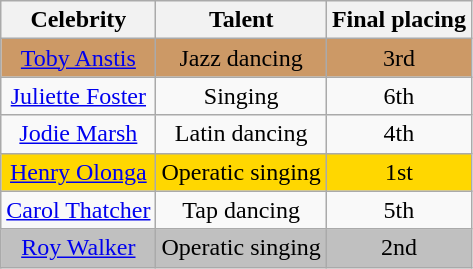<table class="wikitable sortable plainrowheaders" style="text-align:center;" border=1>
<tr>
<th class="unsortable">Celebrity</th>
<th class="unsortable">Talent</th>
<th>Final placing</th>
</tr>
<tr style="background:#c96;">
<td><a href='#'>Toby Anstis</a></td>
<td>Jazz dancing</td>
<td>3rd</td>
</tr>
<tr>
<td><a href='#'>Juliette Foster</a></td>
<td>Singing</td>
<td>6th</td>
</tr>
<tr>
<td><a href='#'>Jodie Marsh</a></td>
<td>Latin dancing</td>
<td>4th</td>
</tr>
<tr style="background:gold;">
<td><a href='#'>Henry Olonga</a></td>
<td>Operatic singing</td>
<td>1st</td>
</tr>
<tr>
<td><a href='#'>Carol Thatcher</a></td>
<td>Tap dancing</td>
<td>5th</td>
</tr>
<tr style="background:silver;">
<td><a href='#'>Roy Walker</a></td>
<td>Operatic singing</td>
<td>2nd</td>
</tr>
</table>
